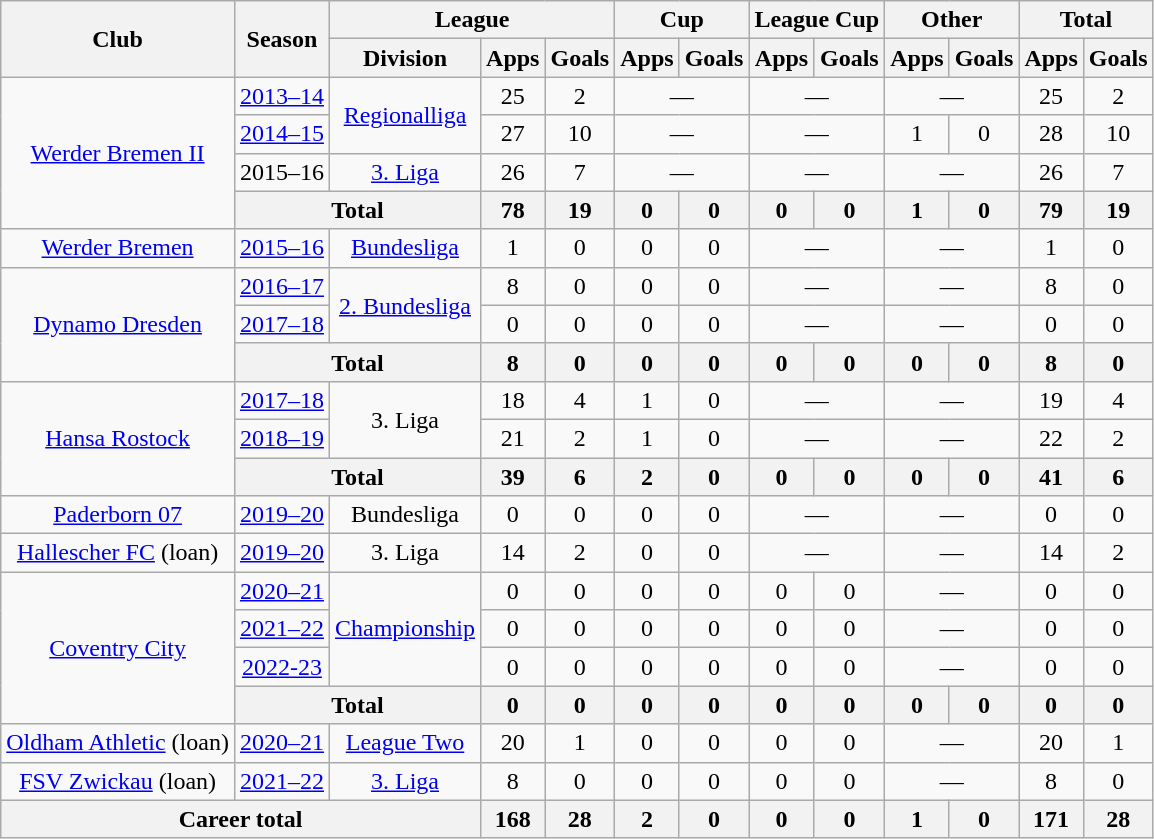<table class="wikitable" style="text-align:center">
<tr>
<th rowspan="2">Club</th>
<th rowspan="2">Season</th>
<th colspan="3">League</th>
<th colspan="2">Cup</th>
<th colspan="2">League Cup</th>
<th colspan="2">Other</th>
<th colspan="2">Total</th>
</tr>
<tr>
<th>Division</th>
<th>Apps</th>
<th>Goals</th>
<th>Apps</th>
<th>Goals</th>
<th>Apps</th>
<th>Goals</th>
<th>Apps</th>
<th>Goals</th>
<th>Apps</th>
<th>Goals</th>
</tr>
<tr>
<td rowspan="4"><a href='#'>Werder Bremen II</a></td>
<td><a href='#'>2013–14</a></td>
<td rowspan="2"><a href='#'>Regionalliga</a></td>
<td>25</td>
<td>2</td>
<td colspan="2">—</td>
<td colspan="2">—</td>
<td colspan="2">—</td>
<td>25</td>
<td>2</td>
</tr>
<tr>
<td><a href='#'>2014–15</a></td>
<td>27</td>
<td>10</td>
<td colspan="2">—</td>
<td colspan="2">—</td>
<td>1</td>
<td>0</td>
<td>28</td>
<td>10</td>
</tr>
<tr>
<td>2015–16</td>
<td><a href='#'>3. Liga</a></td>
<td>26</td>
<td>7</td>
<td colspan="2">—</td>
<td colspan="2">—</td>
<td colspan="2">—</td>
<td>26</td>
<td>7</td>
</tr>
<tr>
<th colspan="2">Total</th>
<th>78</th>
<th>19</th>
<th>0</th>
<th>0</th>
<th>0</th>
<th>0</th>
<th>1</th>
<th>0</th>
<th>79</th>
<th>19</th>
</tr>
<tr>
<td><a href='#'>Werder Bremen</a></td>
<td><a href='#'>2015–16</a></td>
<td><a href='#'>Bundesliga</a></td>
<td>1</td>
<td>0</td>
<td>0</td>
<td>0</td>
<td colspan="2">—</td>
<td colspan="2">—</td>
<td>1</td>
<td>0</td>
</tr>
<tr>
<td rowspan="3"><a href='#'>Dynamo Dresden</a></td>
<td><a href='#'>2016–17</a></td>
<td rowspan="2"><a href='#'>2. Bundesliga</a></td>
<td>8</td>
<td>0</td>
<td>0</td>
<td>0</td>
<td colspan="2">—</td>
<td colspan="2">—</td>
<td>8</td>
<td>0</td>
</tr>
<tr>
<td><a href='#'>2017–18</a></td>
<td>0</td>
<td>0</td>
<td>0</td>
<td>0</td>
<td colspan="2">—</td>
<td colspan="2">—</td>
<td>0</td>
<td>0</td>
</tr>
<tr>
<th colspan="2">Total</th>
<th>8</th>
<th>0</th>
<th>0</th>
<th>0</th>
<th>0</th>
<th>0</th>
<th>0</th>
<th>0</th>
<th>8</th>
<th>0</th>
</tr>
<tr>
<td rowspan="3"><a href='#'>Hansa Rostock</a></td>
<td><a href='#'>2017–18</a></td>
<td rowspan="2">3. Liga</td>
<td>18</td>
<td>4</td>
<td>1</td>
<td>0</td>
<td colspan="2">—</td>
<td colspan="2">—</td>
<td>19</td>
<td>4</td>
</tr>
<tr>
<td><a href='#'>2018–19</a></td>
<td>21</td>
<td>2</td>
<td>1</td>
<td>0</td>
<td colspan="2">—</td>
<td colspan="2">—</td>
<td>22</td>
<td>2</td>
</tr>
<tr>
<th colspan="2">Total</th>
<th>39</th>
<th>6</th>
<th>2</th>
<th>0</th>
<th>0</th>
<th>0</th>
<th>0</th>
<th>0</th>
<th>41</th>
<th>6</th>
</tr>
<tr>
<td><a href='#'>Paderborn 07</a></td>
<td><a href='#'>2019–20</a></td>
<td>Bundesliga</td>
<td>0</td>
<td>0</td>
<td>0</td>
<td>0</td>
<td colspan="2">—</td>
<td colspan="2">—</td>
<td>0</td>
<td>0</td>
</tr>
<tr>
<td><a href='#'>Hallescher FC</a> (loan)</td>
<td><a href='#'>2019–20</a></td>
<td>3. Liga</td>
<td>14</td>
<td>2</td>
<td>0</td>
<td>0</td>
<td colspan="2">—</td>
<td colspan="2">—</td>
<td>14</td>
<td>2</td>
</tr>
<tr>
<td rowspan="4"><a href='#'>Coventry City</a></td>
<td><a href='#'>2020–21</a></td>
<td rowspan="3"><a href='#'>Championship</a></td>
<td>0</td>
<td>0</td>
<td>0</td>
<td>0</td>
<td>0</td>
<td>0</td>
<td colspan="2">—</td>
<td>0</td>
<td>0</td>
</tr>
<tr>
<td><a href='#'>2021–22</a></td>
<td>0</td>
<td>0</td>
<td>0</td>
<td>0</td>
<td>0</td>
<td>0</td>
<td colspan="2">—</td>
<td>0</td>
<td>0</td>
</tr>
<tr>
<td><a href='#'>2022-23</a></td>
<td>0</td>
<td>0</td>
<td>0</td>
<td>0</td>
<td>0</td>
<td>0</td>
<td colspan="2">—</td>
<td>0</td>
<td>0</td>
</tr>
<tr>
<th colspan="2">Total</th>
<th>0</th>
<th>0</th>
<th>0</th>
<th>0</th>
<th>0</th>
<th>0</th>
<th>0</th>
<th>0</th>
<th>0</th>
<th>0</th>
</tr>
<tr>
<td><a href='#'>Oldham Athletic</a> (loan)</td>
<td><a href='#'>2020–21</a></td>
<td><a href='#'>League Two</a></td>
<td>20</td>
<td>1</td>
<td>0</td>
<td>0</td>
<td>0</td>
<td>0</td>
<td colspan="2">—</td>
<td>20</td>
<td>1</td>
</tr>
<tr>
<td><a href='#'>FSV Zwickau</a> (loan)</td>
<td><a href='#'>2021–22</a></td>
<td><a href='#'>3. Liga</a></td>
<td>8</td>
<td>0</td>
<td>0</td>
<td>0</td>
<td>0</td>
<td>0</td>
<td colspan="2">—</td>
<td>8</td>
<td>0</td>
</tr>
<tr>
<th colspan="3">Career total</th>
<th>168</th>
<th>28</th>
<th>2</th>
<th>0</th>
<th>0</th>
<th>0</th>
<th>1</th>
<th>0</th>
<th>171</th>
<th>28</th>
</tr>
</table>
